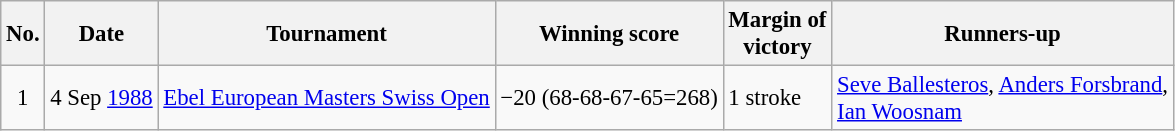<table class="wikitable" style="font-size:95%;">
<tr>
<th>No.</th>
<th>Date</th>
<th>Tournament</th>
<th>Winning score</th>
<th>Margin of<br>victory</th>
<th>Runners-up</th>
</tr>
<tr>
<td align=center>1</td>
<td align=right>4 Sep <a href='#'>1988</a></td>
<td><a href='#'>Ebel European Masters Swiss Open</a></td>
<td>−20 (68-68-67-65=268)</td>
<td>1 stroke</td>
<td> <a href='#'>Seve Ballesteros</a>,  <a href='#'>Anders Forsbrand</a>,<br> <a href='#'>Ian Woosnam</a></td>
</tr>
</table>
